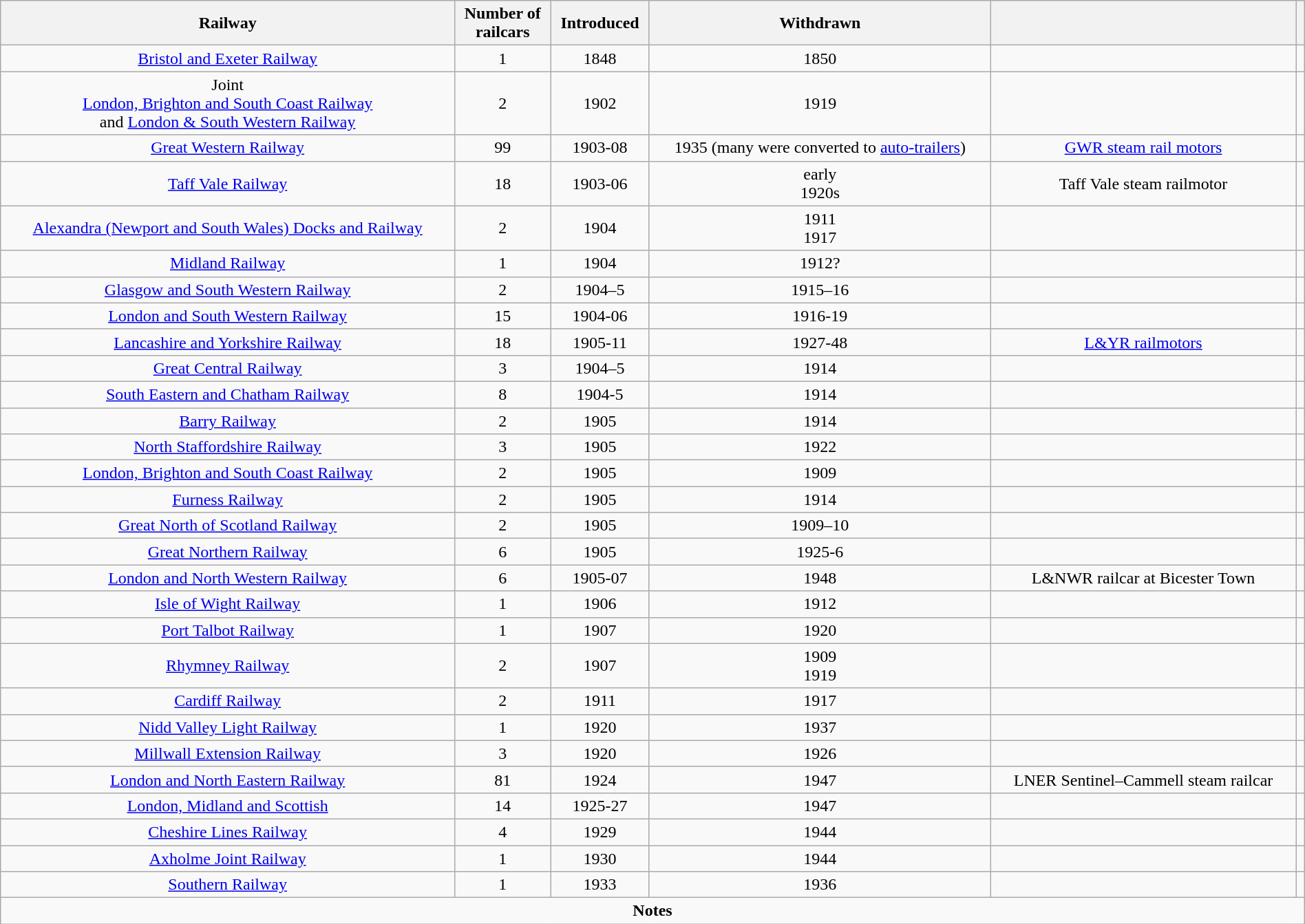<table class="wikitable collapsible collapsed" style="text-align:center; width:100%;">
<tr>
<th>Railway</th>
<th>Number of<br>railcars</th>
<th>Introduced</th>
<th>Withdrawn</th>
<th></th>
<th></th>
</tr>
<tr>
<td><a href='#'>Bristol and Exeter Railway</a></td>
<td>1</td>
<td>1848</td>
<td>1850</td>
<td></td>
<td></td>
</tr>
<tr>
<td>Joint<br><a href='#'>London, Brighton and South Coast Railway</a><br>and <a href='#'>London & South Western Railway</a></td>
<td>2</td>
<td>1902</td>
<td>1919</td>
<td></td>
<td></td>
</tr>
<tr>
<td><a href='#'>Great Western Railway</a></td>
<td>99</td>
<td>1903-08</td>
<td>1935 (many were converted to <a href='#'>auto-trailers</a>)</td>
<td> <a href='#'>GWR steam rail motors</a></td>
<td></td>
</tr>
<tr>
<td><a href='#'>Taff Vale Railway</a></td>
<td>18</td>
<td>1903-06</td>
<td>early<br>1920s</td>
<td>Taff Vale steam railmotor</td>
<td></td>
</tr>
<tr>
<td><a href='#'>Alexandra (Newport and South Wales) Docks and Railway</a></td>
<td>2</td>
<td>1904</td>
<td>1911<br>1917</td>
<td></td>
<td></td>
</tr>
<tr>
<td><a href='#'>Midland Railway</a></td>
<td>1</td>
<td>1904</td>
<td>1912?</td>
<td></td>
<td></td>
</tr>
<tr>
<td><a href='#'>Glasgow and South Western Railway</a></td>
<td>2</td>
<td>1904–5</td>
<td>1915–16</td>
<td></td>
<td></td>
</tr>
<tr>
<td><a href='#'>London and South Western Railway</a></td>
<td>15</td>
<td>1904-06</td>
<td>1916-19</td>
<td></td>
<td></td>
</tr>
<tr>
<td><a href='#'>Lancashire and Yorkshire Railway</a></td>
<td>18</td>
<td>1905-11</td>
<td>1927-48</td>
<td><a href='#'>L&YR railmotors</a></td>
<td></td>
</tr>
<tr>
<td><a href='#'>Great Central Railway</a></td>
<td>3</td>
<td>1904–5</td>
<td>1914</td>
<td></td>
<td></td>
</tr>
<tr>
<td><a href='#'>South Eastern and Chatham Railway</a></td>
<td>8</td>
<td>1904-5</td>
<td>1914</td>
<td></td>
<td></td>
</tr>
<tr>
<td><a href='#'>Barry Railway</a></td>
<td>2</td>
<td>1905</td>
<td>1914</td>
<td></td>
<td></td>
</tr>
<tr>
<td><a href='#'>North Staffordshire Railway</a></td>
<td>3</td>
<td>1905</td>
<td>1922</td>
<td></td>
<td></td>
</tr>
<tr>
<td><a href='#'>London, Brighton and South Coast Railway</a></td>
<td>2</td>
<td>1905</td>
<td>1909</td>
<td></td>
<td></td>
</tr>
<tr>
<td><a href='#'>Furness Railway</a></td>
<td>2</td>
<td>1905</td>
<td>1914</td>
<td></td>
<td></td>
</tr>
<tr>
<td><a href='#'>Great North of Scotland Railway</a></td>
<td>2</td>
<td>1905</td>
<td>1909–10</td>
<td></td>
<td></td>
</tr>
<tr>
<td><a href='#'>Great Northern Railway</a></td>
<td>6</td>
<td>1905</td>
<td>1925-6</td>
<td></td>
<td></td>
</tr>
<tr>
<td><a href='#'>London and North Western Railway</a></td>
<td>6</td>
<td>1905-07</td>
<td>1948</td>
<td>L&NWR railcar at Bicester Town</td>
<td></td>
</tr>
<tr>
<td><a href='#'>Isle of Wight Railway</a></td>
<td>1</td>
<td>1906</td>
<td>1912</td>
<td></td>
<td></td>
</tr>
<tr>
<td><a href='#'>Port Talbot Railway</a></td>
<td>1</td>
<td>1907</td>
<td>1920</td>
<td></td>
<td></td>
</tr>
<tr>
<td><a href='#'>Rhymney Railway</a></td>
<td>2</td>
<td>1907</td>
<td>1909<br>1919</td>
<td></td>
<td></td>
</tr>
<tr>
<td><a href='#'>Cardiff Railway</a></td>
<td>2</td>
<td>1911</td>
<td>1917</td>
<td></td>
<td></td>
</tr>
<tr>
<td><a href='#'>Nidd Valley Light Railway</a></td>
<td>1</td>
<td>1920</td>
<td>1937</td>
<td></td>
<td></td>
</tr>
<tr>
<td><a href='#'>Millwall Extension Railway</a></td>
<td>3</td>
<td>1920</td>
<td>1926</td>
<td></td>
<td></td>
</tr>
<tr>
<td><a href='#'>London and North Eastern Railway</a></td>
<td>81</td>
<td>1924</td>
<td>1947</td>
<td>LNER Sentinel–Cammell steam railcar</td>
<td></td>
</tr>
<tr>
<td><a href='#'>London, Midland and Scottish</a></td>
<td>14</td>
<td>1925-27</td>
<td>1947</td>
<td></td>
<td></td>
</tr>
<tr>
<td><a href='#'>Cheshire Lines Railway</a></td>
<td>4</td>
<td>1929</td>
<td>1944</td>
<td></td>
<td></td>
</tr>
<tr>
<td><a href='#'>Axholme Joint Railway</a></td>
<td>1</td>
<td>1930</td>
<td>1944</td>
<td></td>
<td></td>
</tr>
<tr>
<td><a href='#'>Southern Railway</a></td>
<td>1</td>
<td>1933</td>
<td>1936</td>
<td></td>
<td></td>
</tr>
<tr>
<td colspan="6"><strong>Notes</strong><br></td>
</tr>
</table>
